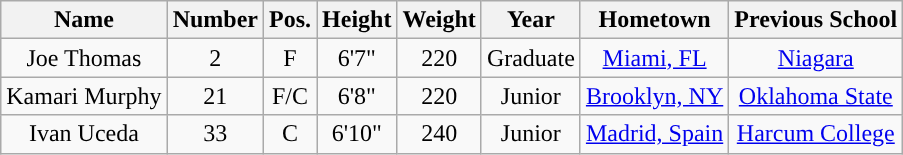<table class="wikitable sortable" border="1" style="text-align:center;">
<tr align=center>
<th>Name</th>
<th>Number</th>
<th>Pos.</th>
<th>Height</th>
<th>Weight</th>
<th>Year</th>
<th>Hometown</th>
<th>Previous School</th>
</tr>
<tr>
<td sortname>Joe Thomas</td>
<td>2</td>
<td>F</td>
<td>6'7"</td>
<td>220</td>
<td>Graduate</td>
<td><a href='#'>Miami, FL</a></td>
<td><a href='#'>Niagara</a></td>
</tr>
<tr>
<td sortname>Kamari Murphy</td>
<td>21</td>
<td>F/C</td>
<td>6'8"</td>
<td>220</td>
<td>Junior</td>
<td><a href='#'>Brooklyn, NY</a></td>
<td><a href='#'>Oklahoma State</a></td>
</tr>
<tr>
<td sortname>Ivan Uceda</td>
<td>33</td>
<td>C</td>
<td>6'10"</td>
<td>240</td>
<td>Junior</td>
<td><a href='#'>Madrid, Spain</a></td>
<td><a href='#'>Harcum College</a></td>
</tr>
</table>
